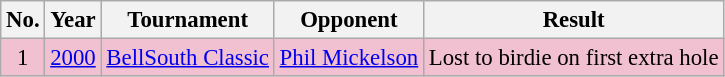<table class="wikitable" style="font-size:95%;">
<tr>
<th>No.</th>
<th>Year</th>
<th>Tournament</th>
<th>Opponent</th>
<th>Result</th>
</tr>
<tr style="background:#F2C1D1;">
<td align=center>1</td>
<td><a href='#'>2000</a></td>
<td><a href='#'>BellSouth Classic</a></td>
<td> <a href='#'>Phil Mickelson</a></td>
<td>Lost to birdie on first extra hole</td>
</tr>
</table>
